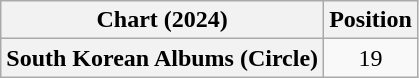<table class="wikitable plainrowheaders" style="text-align:center">
<tr>
<th scope="col">Chart (2024)</th>
<th scope="col">Position</th>
</tr>
<tr>
<th scope="row">South Korean Albums (Circle)</th>
<td>19</td>
</tr>
</table>
